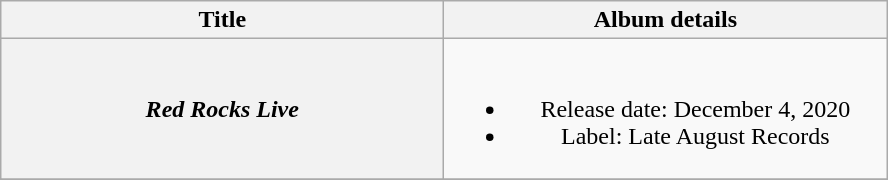<table class="wikitable plainrowheaders" style="text-align:center;">
<tr>
<th style="width:18em;">Title</th>
<th style="width:18em;">Album details</th>
</tr>
<tr>
<th scope="row"><em>Red Rocks Live</em></th>
<td><br><ul><li>Release date:  December 4, 2020</li><li>Label: Late August Records</li></ul></td>
</tr>
<tr>
</tr>
</table>
